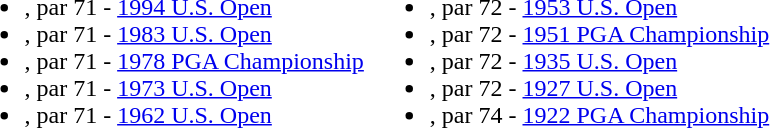<table>
<tr>
<td><br><ul><li>, par 71 - <a href='#'>1994 U.S. Open</a></li><li>, par 71 - <a href='#'>1983 U.S. Open</a></li><li>, par 71 - <a href='#'>1978 PGA Championship</a></li><li>, par 71 - <a href='#'>1973 U.S. Open</a></li><li>, par 71 - <a href='#'>1962 U.S. Open</a></li></ul></td>
<td><br><ul><li>, par 72 - <a href='#'>1953 U.S. Open</a></li><li>, par 72 - <a href='#'>1951 PGA Championship</a></li><li>, par 72 - <a href='#'>1935 U.S. Open</a></li><li>, par 72 - <a href='#'>1927 U.S. Open</a></li><li>, par 74 - <a href='#'>1922 PGA Championship</a></li></ul></td>
</tr>
</table>
